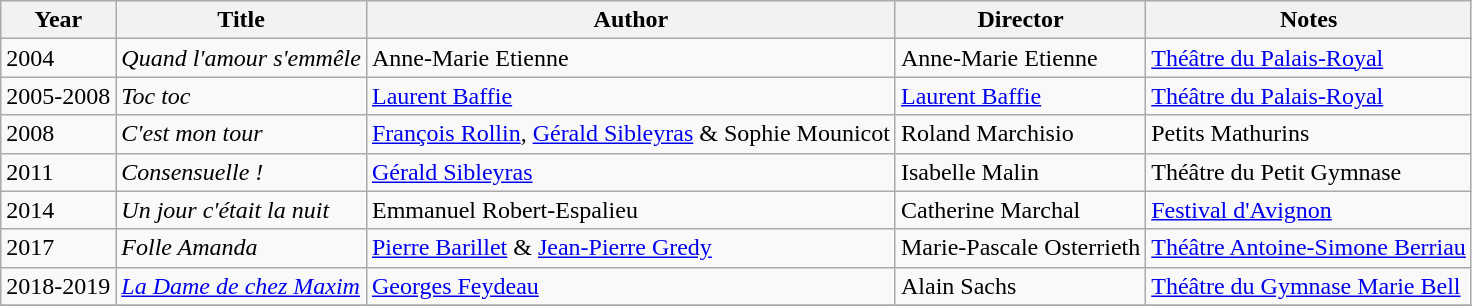<table class="wikitable">
<tr>
<th>Year</th>
<th>Title</th>
<th>Author</th>
<th>Director</th>
<th>Notes</th>
</tr>
<tr>
<td>2004</td>
<td><em>Quand l'amour s'emmêle</em></td>
<td>Anne-Marie Etienne</td>
<td>Anne-Marie Etienne</td>
<td><a href='#'>Théâtre du Palais-Royal</a></td>
</tr>
<tr>
<td>2005-2008</td>
<td><em>Toc toc</em></td>
<td><a href='#'>Laurent Baffie</a></td>
<td><a href='#'>Laurent Baffie</a></td>
<td><a href='#'>Théâtre du Palais-Royal</a></td>
</tr>
<tr>
<td>2008</td>
<td><em>C'est mon tour</em></td>
<td><a href='#'>François Rollin</a>, <a href='#'>Gérald Sibleyras</a> & Sophie Mounicot</td>
<td>Roland Marchisio</td>
<td>Petits Mathurins</td>
</tr>
<tr>
<td>2011</td>
<td><em>Consensuelle !</em></td>
<td><a href='#'>Gérald Sibleyras</a></td>
<td>Isabelle Malin</td>
<td>Théâtre du Petit Gymnase</td>
</tr>
<tr>
<td>2014</td>
<td><em>Un jour c'était la nuit</em></td>
<td>Emmanuel Robert-Espalieu</td>
<td>Catherine Marchal</td>
<td><a href='#'>Festival d'Avignon</a></td>
</tr>
<tr>
<td>2017</td>
<td><em>Folle Amanda</em></td>
<td><a href='#'>Pierre Barillet</a> & <a href='#'>Jean-Pierre Gredy</a></td>
<td>Marie-Pascale Osterrieth</td>
<td><a href='#'>Théâtre Antoine-Simone Berriau</a></td>
</tr>
<tr>
<td>2018-2019</td>
<td><em><a href='#'>La Dame de chez Maxim</a></em></td>
<td><a href='#'>Georges Feydeau</a></td>
<td>Alain Sachs</td>
<td><a href='#'>Théâtre du Gymnase Marie Bell</a></td>
</tr>
<tr>
</tr>
</table>
